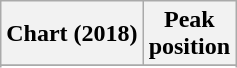<table class="wikitable sortable plainrowheaders" style="text-align:center">
<tr>
<th scope="col">Chart (2018)</th>
<th scope="col">Peak<br> position</th>
</tr>
<tr>
</tr>
<tr>
</tr>
</table>
